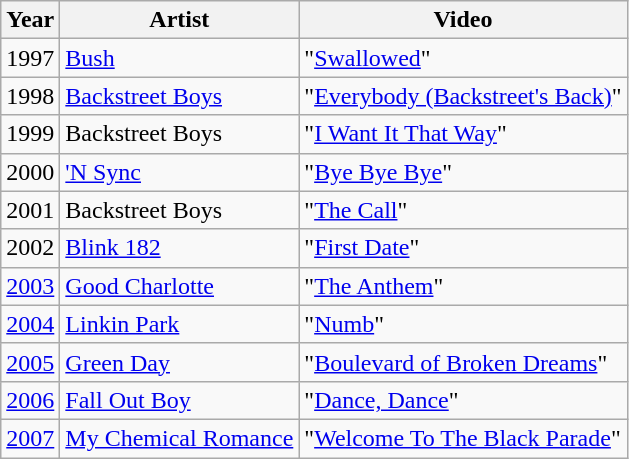<table class="wikitable">
<tr>
<th>Year</th>
<th>Artist</th>
<th>Video</th>
</tr>
<tr>
<td>1997</td>
<td><a href='#'>Bush</a></td>
<td>"<a href='#'>Swallowed</a>"</td>
</tr>
<tr>
<td>1998</td>
<td><a href='#'>Backstreet Boys</a></td>
<td>"<a href='#'>Everybody (Backstreet's Back)</a>"</td>
</tr>
<tr>
<td>1999</td>
<td>Backstreet Boys</td>
<td>"<a href='#'>I Want It That Way</a>"</td>
</tr>
<tr>
<td>2000</td>
<td><a href='#'>'N Sync</a></td>
<td>"<a href='#'>Bye Bye Bye</a>"</td>
</tr>
<tr>
<td>2001</td>
<td>Backstreet Boys</td>
<td>"<a href='#'>The Call</a>"</td>
</tr>
<tr>
<td>2002</td>
<td><a href='#'>Blink 182</a></td>
<td>"<a href='#'>First Date</a>"</td>
</tr>
<tr>
<td><a href='#'>2003</a></td>
<td><a href='#'>Good Charlotte</a></td>
<td>"<a href='#'>The Anthem</a>"</td>
</tr>
<tr>
<td><a href='#'>2004</a></td>
<td><a href='#'>Linkin Park</a></td>
<td>"<a href='#'>Numb</a>"</td>
</tr>
<tr>
<td><a href='#'>2005</a></td>
<td><a href='#'>Green Day</a></td>
<td>"<a href='#'>Boulevard of Broken Dreams</a>"</td>
</tr>
<tr>
<td><a href='#'>2006</a></td>
<td><a href='#'>Fall Out Boy</a></td>
<td>"<a href='#'>Dance, Dance</a>"</td>
</tr>
<tr>
<td><a href='#'>2007</a></td>
<td><a href='#'>My Chemical Romance</a></td>
<td>"<a href='#'>Welcome To The Black Parade</a>"</td>
</tr>
</table>
